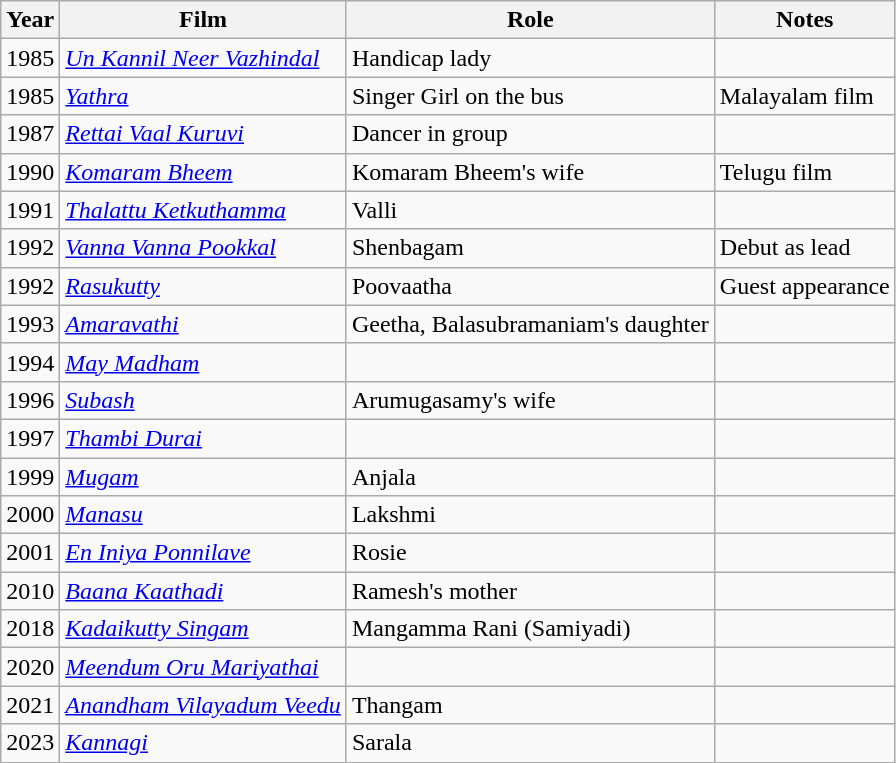<table class="wikitable sortable">
<tr>
<th>Year</th>
<th>Film</th>
<th>Role</th>
<th class=unsortable>Notes</th>
</tr>
<tr>
<td>1985</td>
<td><em><a href='#'>Un Kannil Neer Vazhindal</a></em></td>
<td>Handicap lady</td>
<td></td>
</tr>
<tr>
<td>1985</td>
<td><em><a href='#'>Yathra</a></em></td>
<td>Singer Girl on the bus</td>
<td>Malayalam film</td>
</tr>
<tr>
<td>1987</td>
<td><em><a href='#'>Rettai Vaal Kuruvi</a></em></td>
<td>Dancer in group</td>
<td></td>
</tr>
<tr>
<td>1990</td>
<td><em><a href='#'>Komaram Bheem</a></em></td>
<td>Komaram Bheem's wife</td>
<td>Telugu  film</td>
</tr>
<tr>
<td>1991</td>
<td><em><a href='#'>Thalattu Ketkuthamma</a></em></td>
<td>Valli</td>
<td></td>
</tr>
<tr>
<td>1992</td>
<td><em><a href='#'>Vanna Vanna Pookkal</a></em></td>
<td>Shenbagam</td>
<td>Debut as lead</td>
</tr>
<tr>
<td>1992</td>
<td><em><a href='#'>Rasukutty</a></em></td>
<td>Poovaatha</td>
<td>Guest appearance</td>
</tr>
<tr>
<td>1993</td>
<td><em><a href='#'>Amaravathi</a></em></td>
<td>Geetha, Balasubramaniam's daughter</td>
<td></td>
</tr>
<tr>
<td>1994</td>
<td><em><a href='#'>May Madham</a></em></td>
<td></td>
<td></td>
</tr>
<tr>
<td>1996</td>
<td><em><a href='#'>Subash</a></em></td>
<td>Arumugasamy's wife</td>
<td></td>
</tr>
<tr>
<td>1997</td>
<td><em><a href='#'>Thambi Durai</a></em></td>
<td></td>
<td></td>
</tr>
<tr>
<td>1999</td>
<td><em><a href='#'>Mugam</a></em></td>
<td>Anjala</td>
<td></td>
</tr>
<tr>
<td>2000</td>
<td><em><a href='#'>Manasu</a></em></td>
<td>Lakshmi</td>
<td></td>
</tr>
<tr>
<td>2001</td>
<td><em><a href='#'>En Iniya Ponnilave</a></em></td>
<td>Rosie</td>
<td></td>
</tr>
<tr>
<td>2010</td>
<td><em><a href='#'>Baana Kaathadi</a></em></td>
<td>Ramesh's mother</td>
<td></td>
</tr>
<tr>
<td>2018</td>
<td><em><a href='#'>Kadaikutty Singam</a></em></td>
<td>Mangamma Rani (Samiyadi)</td>
<td></td>
</tr>
<tr>
<td>2020</td>
<td><em><a href='#'>Meendum Oru Mariyathai</a></em></td>
<td></td>
<td></td>
</tr>
<tr>
<td>2021</td>
<td><em><a href='#'>Anandham Vilayadum Veedu</a></em></td>
<td>Thangam</td>
<td></td>
</tr>
<tr>
<td>2023</td>
<td><em><a href='#'>Kannagi</a></em></td>
<td>Sarala</td>
<td></td>
</tr>
</table>
